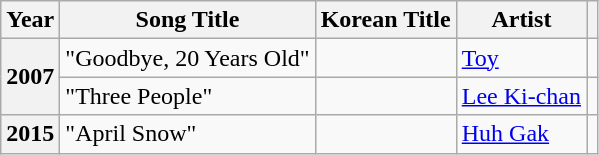<table class="wikitable plainrowheaders sortable">
<tr>
<th scope="col">Year</th>
<th scope="col">Song Title</th>
<th scope="col">Korean Title</th>
<th scope="col">Artist</th>
<th scope="col" class="unsortable"></th>
</tr>
<tr>
<th scope="row" rowspan="2">2007</th>
<td>"Goodbye, 20 Years Old"</td>
<td></td>
<td><a href='#'>Toy</a></td>
<td></td>
</tr>
<tr>
<td>"Three People"</td>
<td></td>
<td><a href='#'>Lee Ki-chan</a></td>
<td></td>
</tr>
<tr>
<th scope="row">2015</th>
<td>"April Snow"</td>
<td></td>
<td><a href='#'>Huh Gak</a></td>
<td></td>
</tr>
</table>
